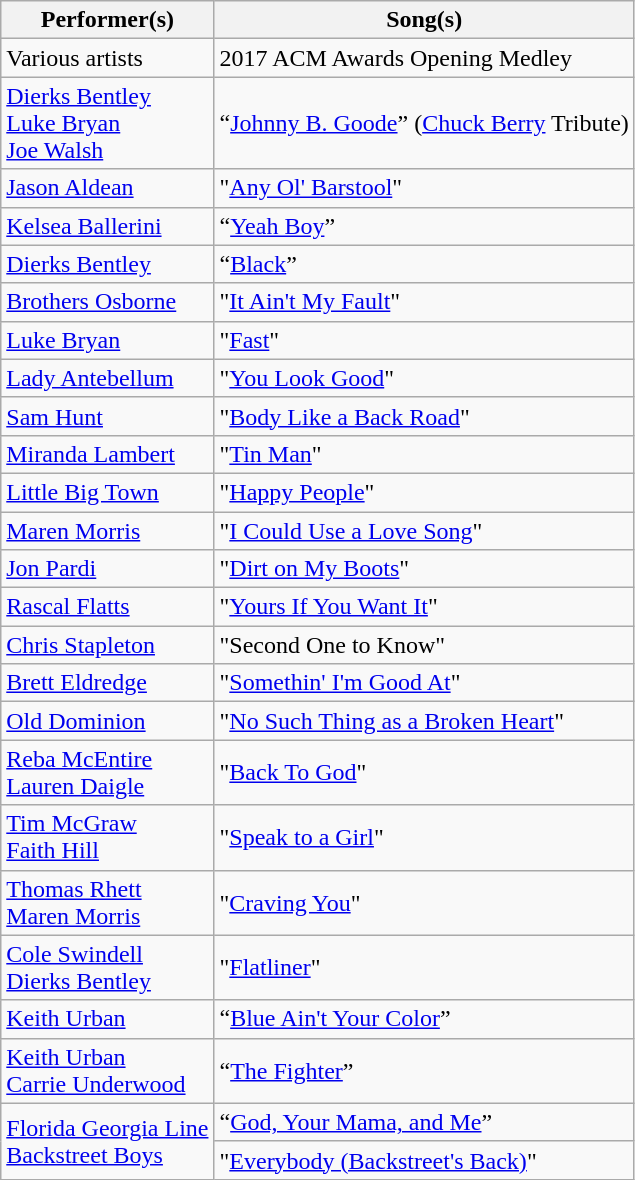<table class="wikitable" "style-text-align:center;">
<tr>
<th>Performer(s)</th>
<th>Song(s) </th>
</tr>
<tr>
<td>Various artists</td>
<td>2017 ACM Awards Opening Medley</td>
</tr>
<tr>
<td><a href='#'>Dierks Bentley</a><br><a href='#'>Luke Bryan</a><br><a href='#'>Joe Walsh</a></td>
<td>“<a href='#'>Johnny B. Goode</a>” (<a href='#'>Chuck Berry</a> Tribute)</td>
</tr>
<tr>
<td><a href='#'>Jason Aldean</a></td>
<td>"<a href='#'>Any Ol' Barstool</a>"</td>
</tr>
<tr>
<td><a href='#'>Kelsea Ballerini</a></td>
<td>“<a href='#'>Yeah Boy</a>”</td>
</tr>
<tr>
<td><a href='#'>Dierks Bentley</a></td>
<td>“<a href='#'>Black</a>”</td>
</tr>
<tr>
<td><a href='#'>Brothers Osborne</a></td>
<td>"<a href='#'>It Ain't My Fault</a>"</td>
</tr>
<tr>
<td><a href='#'>Luke Bryan</a></td>
<td>"<a href='#'>Fast</a>"</td>
</tr>
<tr>
<td><a href='#'>Lady Antebellum</a></td>
<td>"<a href='#'>You Look Good</a>"</td>
</tr>
<tr>
<td><a href='#'>Sam Hunt</a></td>
<td>"<a href='#'>Body Like a Back Road</a>"</td>
</tr>
<tr>
<td><a href='#'>Miranda Lambert</a></td>
<td>"<a href='#'>Tin Man</a>"</td>
</tr>
<tr>
<td><a href='#'>Little Big Town</a></td>
<td>"<a href='#'>Happy People</a>"</td>
</tr>
<tr>
<td><a href='#'>Maren Morris</a></td>
<td>"<a href='#'>I Could Use a Love Song</a>"</td>
</tr>
<tr>
<td><a href='#'>Jon Pardi</a></td>
<td>"<a href='#'>Dirt on My Boots</a>"</td>
</tr>
<tr>
<td><a href='#'>Rascal Flatts</a></td>
<td>"<a href='#'>Yours If You Want It</a>"</td>
</tr>
<tr>
<td><a href='#'>Chris Stapleton</a></td>
<td>"Second One to Know"</td>
</tr>
<tr>
<td><a href='#'>Brett Eldredge</a></td>
<td>"<a href='#'>Somethin' I'm Good At</a>"</td>
</tr>
<tr>
<td><a href='#'>Old Dominion</a></td>
<td>"<a href='#'>No Such Thing as a Broken Heart</a>"</td>
</tr>
<tr>
<td><a href='#'>Reba McEntire</a><br><a href='#'>Lauren Daigle</a></td>
<td>"<a href='#'>Back To God</a>"</td>
</tr>
<tr>
<td><a href='#'>Tim McGraw</a><br><a href='#'>Faith Hill</a></td>
<td>"<a href='#'>Speak to a Girl</a>"</td>
</tr>
<tr>
<td><a href='#'>Thomas Rhett</a><br><a href='#'>Maren Morris</a></td>
<td>"<a href='#'>Craving You</a>"</td>
</tr>
<tr>
<td><a href='#'>Cole Swindell</a><br><a href='#'>Dierks Bentley</a></td>
<td>"<a href='#'>Flatliner</a>"</td>
</tr>
<tr>
<td><a href='#'>Keith Urban</a></td>
<td>“<a href='#'>Blue Ain't Your Color</a>”</td>
</tr>
<tr>
<td><a href='#'>Keith Urban</a><br><a href='#'>Carrie Underwood</a></td>
<td>“<a href='#'>The Fighter</a>”</td>
</tr>
<tr>
<td rowspan="2"><a href='#'>Florida Georgia Line</a><br><a href='#'>Backstreet Boys</a></td>
<td>“<a href='#'>God, Your Mama, and Me</a>”</td>
</tr>
<tr>
<td>"<a href='#'>Everybody (Backstreet's Back)</a>"</td>
</tr>
</table>
